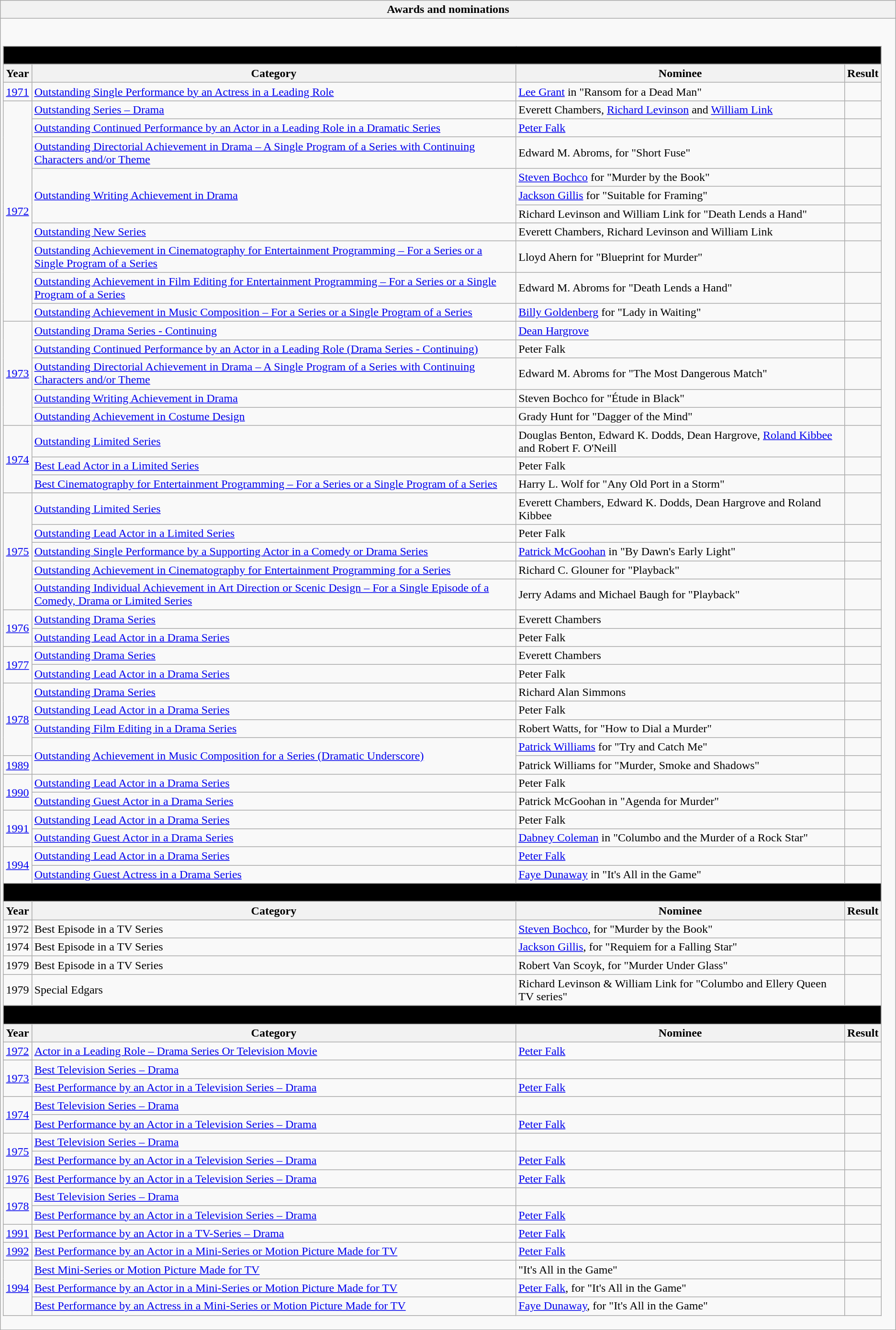<table class="wikitable collapsible collapsed">
<tr>
<th>Awards and nominations</th>
</tr>
<tr>
<td><br><table class="wikitable">
<tr>
<td colspan="4" bgcolor="black"><span><strong>Primetime Emmy Awards</strong></span></td>
</tr>
<tr>
<th>Year</th>
<th>Category</th>
<th>Nominee</th>
<th>Result</th>
</tr>
<tr>
<td style=white-space:nowrap><a href='#'>1971</a></td>
<td><a href='#'>Outstanding Single Performance by an Actress in a Leading Role</a></td>
<td><a href='#'>Lee Grant</a> in "Ransom for a Dead Man"</td>
<td></td>
</tr>
<tr>
<td rowspan=10><a href='#'>1972</a></td>
<td><a href='#'>Outstanding Series – Drama</a></td>
<td>Everett Chambers, <a href='#'>Richard Levinson</a> and <a href='#'>William Link</a></td>
<td></td>
</tr>
<tr>
<td><a href='#'>Outstanding Continued Performance by an Actor in a Leading Role in a Dramatic Series</a></td>
<td><a href='#'>Peter Falk</a></td>
<td></td>
</tr>
<tr>
<td><a href='#'>Outstanding Directorial Achievement in Drama – A Single Program of a Series with Continuing Characters and/or Theme</a></td>
<td>Edward M. Abroms, for "Short Fuse"</td>
<td></td>
</tr>
<tr>
<td rowspan="3"><a href='#'>Outstanding Writing Achievement in Drama</a></td>
<td><a href='#'>Steven Bochco</a> for "Murder by the Book"</td>
<td></td>
</tr>
<tr>
<td><a href='#'>Jackson Gillis</a> for "Suitable for Framing"</td>
<td></td>
</tr>
<tr>
<td>Richard Levinson and William Link for "Death Lends a Hand"</td>
<td></td>
</tr>
<tr>
<td><a href='#'>Outstanding New Series</a></td>
<td>Everett Chambers, Richard Levinson and William Link</td>
<td></td>
</tr>
<tr>
<td><a href='#'>Outstanding Achievement in Cinematography for Entertainment Programming – For a Series or a Single Program of a Series</a></td>
<td>Lloyd Ahern for "Blueprint for Murder"</td>
<td></td>
</tr>
<tr>
<td><a href='#'>Outstanding Achievement in Film Editing for Entertainment Programming – For a Series or a Single Program of a Series</a></td>
<td>Edward M. Abroms for "Death Lends a Hand"</td>
<td></td>
</tr>
<tr>
<td><a href='#'>Outstanding Achievement in Music Composition – For a Series or a Single Program of a Series</a></td>
<td><a href='#'>Billy Goldenberg</a> for "Lady in Waiting"</td>
<td></td>
</tr>
<tr>
<td rowspan=5><a href='#'>1973</a></td>
<td><a href='#'>Outstanding Drama Series - Continuing</a></td>
<td><a href='#'>Dean Hargrove</a></td>
<td></td>
</tr>
<tr>
<td><a href='#'>Outstanding Continued Performance by an Actor in a Leading Role (Drama Series - Continuing)</a></td>
<td>Peter Falk</td>
<td></td>
</tr>
<tr>
<td><a href='#'>Outstanding Directorial Achievement in Drama – A Single Program of a Series with Continuing Characters and/or Theme</a></td>
<td>Edward M. Abroms for "The Most Dangerous Match"</td>
<td></td>
</tr>
<tr>
<td><a href='#'>Outstanding Writing Achievement in Drama</a></td>
<td>Steven Bochco for "Étude in Black"</td>
<td></td>
</tr>
<tr>
<td><a href='#'>Outstanding Achievement in Costume Design</a></td>
<td>Grady Hunt for "Dagger of the Mind"</td>
<td></td>
</tr>
<tr>
<td rowspan=3><a href='#'>1974</a></td>
<td><a href='#'>Outstanding Limited Series</a></td>
<td>Douglas Benton, Edward K. Dodds, Dean Hargrove, <a href='#'>Roland Kibbee</a> and Robert F. O'Neill</td>
<td></td>
</tr>
<tr>
<td><a href='#'>Best Lead Actor in a Limited Series</a></td>
<td>Peter Falk</td>
<td></td>
</tr>
<tr>
<td><a href='#'>Best Cinematography for Entertainment Programming – For a Series or a Single Program of a Series</a></td>
<td>Harry L. Wolf for "Any Old Port in a Storm"</td>
<td></td>
</tr>
<tr>
<td rowspan=5><a href='#'>1975</a></td>
<td><a href='#'>Outstanding Limited Series</a></td>
<td>Everett Chambers, Edward K. Dodds, Dean Hargrove and Roland Kibbee</td>
<td></td>
</tr>
<tr>
<td><a href='#'>Outstanding Lead Actor in a Limited Series</a></td>
<td>Peter Falk</td>
<td></td>
</tr>
<tr>
<td><a href='#'>Outstanding Single Performance by a Supporting Actor in a Comedy or Drama Series</a></td>
<td><a href='#'>Patrick McGoohan</a> in "By Dawn's Early Light"</td>
<td></td>
</tr>
<tr>
<td><a href='#'>Outstanding Achievement in Cinematography for Entertainment Programming for a Series</a></td>
<td>Richard C. Glouner for "Playback"</td>
<td></td>
</tr>
<tr>
<td><a href='#'>Outstanding Individual Achievement in Art Direction or Scenic Design – For a Single Episode of a Comedy, Drama or Limited Series</a></td>
<td>Jerry Adams and Michael Baugh for "Playback"</td>
<td></td>
</tr>
<tr>
<td rowspan=2><a href='#'>1976</a></td>
<td><a href='#'>Outstanding Drama Series</a></td>
<td>Everett Chambers</td>
<td></td>
</tr>
<tr>
<td><a href='#'>Outstanding Lead Actor in a Drama Series</a></td>
<td>Peter Falk</td>
<td></td>
</tr>
<tr>
<td rowspan=2><a href='#'>1977</a></td>
<td><a href='#'>Outstanding Drama Series</a></td>
<td>Everett Chambers</td>
<td></td>
</tr>
<tr>
<td><a href='#'>Outstanding Lead Actor in a Drama Series</a></td>
<td>Peter Falk</td>
<td></td>
</tr>
<tr>
<td rowspan=4><a href='#'>1978</a></td>
<td><a href='#'>Outstanding Drama Series</a></td>
<td>Richard Alan Simmons</td>
<td></td>
</tr>
<tr>
<td><a href='#'>Outstanding Lead Actor in a Drama Series</a></td>
<td>Peter Falk</td>
<td></td>
</tr>
<tr>
<td><a href='#'>Outstanding Film Editing in a Drama Series</a></td>
<td>Robert Watts, for "How to Dial a Murder"</td>
<td></td>
</tr>
<tr>
<td rowspan="2"><a href='#'>Outstanding Achievement in Music Composition for a Series (Dramatic Underscore)</a></td>
<td><a href='#'>Patrick Williams</a> for "Try and Catch Me"</td>
<td></td>
</tr>
<tr>
<td><a href='#'>1989</a></td>
<td>Patrick Williams for "Murder, Smoke and Shadows"</td>
<td></td>
</tr>
<tr>
<td rowspan=2><a href='#'>1990</a></td>
<td><a href='#'>Outstanding Lead Actor in a Drama Series</a></td>
<td>Peter Falk</td>
<td></td>
</tr>
<tr>
<td><a href='#'>Outstanding Guest Actor in a Drama Series</a></td>
<td>Patrick McGoohan in "Agenda for Murder"</td>
<td></td>
</tr>
<tr>
<td rowspan=2><a href='#'>1991</a></td>
<td><a href='#'>Outstanding Lead Actor in a Drama Series</a></td>
<td>Peter Falk</td>
<td></td>
</tr>
<tr>
<td><a href='#'>Outstanding Guest Actor in a Drama Series</a></td>
<td><a href='#'>Dabney Coleman</a> in "Columbo and the Murder of a Rock Star"</td>
<td></td>
</tr>
<tr>
<td rowspan=2><a href='#'>1994</a></td>
<td><a href='#'>Outstanding Lead Actor in a Drama Series</a></td>
<td><a href='#'>Peter Falk</a></td>
<td></td>
</tr>
<tr>
<td><a href='#'>Outstanding Guest Actress in a Drama Series</a></td>
<td><a href='#'>Faye Dunaway</a> in "It's All in the Game"</td>
<td></td>
</tr>
<tr>
<td colspan="4" bgcolor="black"><span><strong>Edgar Allan Poe Awards</strong></span></td>
</tr>
<tr>
<th>Year</th>
<th>Category</th>
<th>Nominee</th>
<th>Result</th>
</tr>
<tr>
<td>1972</td>
<td>Best Episode in a TV Series</td>
<td><a href='#'>Steven Bochco</a>, for "Murder by the Book"</td>
<td></td>
</tr>
<tr>
<td>1974</td>
<td>Best Episode in a TV Series</td>
<td><a href='#'>Jackson Gillis</a>, for "Requiem for a Falling Star"</td>
<td></td>
</tr>
<tr>
<td>1979</td>
<td>Best Episode in a TV Series</td>
<td>Robert Van Scoyk, for "Murder Under Glass"</td>
<td></td>
</tr>
<tr>
<td>1979</td>
<td>Special Edgars</td>
<td>Richard Levinson & William Link for "Columbo and Ellery Queen TV series"</td>
<td></td>
</tr>
<tr>
<td colspan="4" bgcolor="black"><span><strong>Golden Globe Awards</strong></span></td>
</tr>
<tr>
<th>Year</th>
<th>Category</th>
<th>Nominee</th>
<th>Result</th>
</tr>
<tr>
<td><a href='#'>1972</a></td>
<td><a href='#'>Actor in a Leading Role – Drama Series Or Television Movie</a></td>
<td><a href='#'>Peter Falk</a></td>
<td></td>
</tr>
<tr>
<td rowspan=2><a href='#'>1973</a></td>
<td><a href='#'>Best Television Series – Drama</a></td>
<td></td>
<td></td>
</tr>
<tr>
<td><a href='#'>Best Performance by an Actor in a Television Series – Drama</a></td>
<td><a href='#'>Peter Falk</a></td>
<td></td>
</tr>
<tr>
<td rowspan=2><a href='#'>1974</a></td>
<td><a href='#'>Best Television Series – Drama</a></td>
<td></td>
<td></td>
</tr>
<tr>
<td><a href='#'>Best Performance by an Actor in a Television Series – Drama</a></td>
<td><a href='#'>Peter Falk</a></td>
<td></td>
</tr>
<tr>
<td rowspan=2><a href='#'>1975</a></td>
<td><a href='#'>Best Television Series – Drama</a></td>
<td></td>
<td></td>
</tr>
<tr>
<td><a href='#'>Best Performance by an Actor in a Television Series – Drama</a></td>
<td><a href='#'>Peter Falk</a></td>
<td></td>
</tr>
<tr>
<td><a href='#'>1976</a></td>
<td><a href='#'>Best Performance by an Actor in a Television Series – Drama</a></td>
<td><a href='#'>Peter Falk</a></td>
<td></td>
</tr>
<tr>
<td rowspan=2><a href='#'>1978</a></td>
<td><a href='#'>Best Television Series – Drama</a></td>
<td></td>
<td></td>
</tr>
<tr>
<td><a href='#'>Best Performance by an Actor in a Television Series – Drama</a></td>
<td><a href='#'>Peter Falk</a></td>
<td></td>
</tr>
<tr>
<td><a href='#'>1991</a></td>
<td><a href='#'>Best Performance by an Actor in a TV-Series – Drama</a></td>
<td><a href='#'>Peter Falk</a></td>
<td></td>
</tr>
<tr>
<td><a href='#'>1992</a></td>
<td><a href='#'>Best Performance by an Actor in a Mini-Series or Motion Picture Made for TV</a></td>
<td><a href='#'>Peter Falk</a></td>
<td></td>
</tr>
<tr>
<td rowspan=3><a href='#'>1994</a></td>
<td><a href='#'>Best Mini-Series or Motion Picture Made for TV</a></td>
<td>"It's All in the Game"</td>
<td></td>
</tr>
<tr>
<td><a href='#'>Best Performance by an Actor in a Mini-Series or Motion Picture Made for TV</a></td>
<td><a href='#'>Peter Falk</a>, for "It's All in the Game"</td>
<td></td>
</tr>
<tr>
<td><a href='#'>Best Performance by an Actress in a Mini-Series or Motion Picture Made for TV</a></td>
<td><a href='#'>Faye Dunaway</a>, for "It's All in the Game"</td>
<td></td>
</tr>
</table>
</td>
</tr>
</table>
